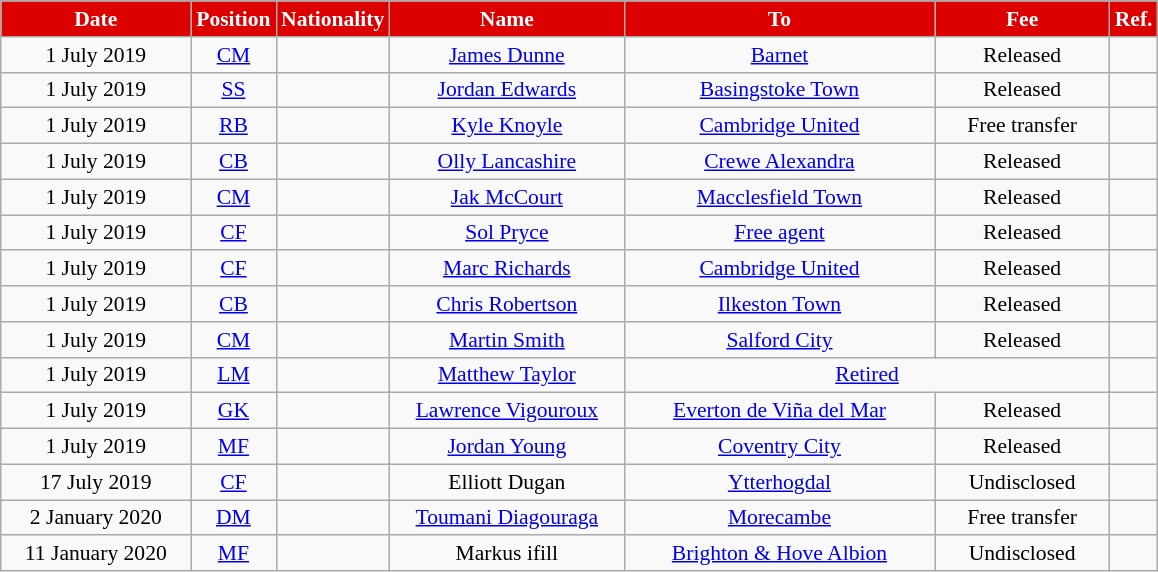<table class="wikitable"  style="text-align:center; font-size:90%; ">
<tr>
<th style="background:#DD0000; color:#FFFFFF; width:120px;">Date</th>
<th style="background:#DD0000; color:#FFFFFF; width:50px;">Position</th>
<th style="background:#DD0000; color:#FFFFFF; width:50px;">Nationality</th>
<th style="background:#DD0000; color:#FFFFFF; width:150px;">Name</th>
<th style="background:#DD0000; color:#FFFFFF; width:200px;">To</th>
<th style="background:#DD0000; color:#FFFFFF; width:110px;">Fee</th>
<th style="background:#DD0000; color:#FFFFFF; width:25px;">Ref.</th>
</tr>
<tr>
<td>1 July 2019</td>
<td><a href='#'>CM</a></td>
<td></td>
<td><a href='#'>James Dunne</a></td>
<td> <a href='#'>Barnet</a></td>
<td>Released</td>
<td></td>
</tr>
<tr>
<td>1 July 2019</td>
<td><a href='#'>SS</a></td>
<td></td>
<td><a href='#'>Jordan Edwards</a></td>
<td> <a href='#'>Basingstoke Town</a></td>
<td>Released</td>
<td></td>
</tr>
<tr>
<td>1 July 2019</td>
<td><a href='#'>RB</a></td>
<td></td>
<td><a href='#'>Kyle Knoyle</a></td>
<td> <a href='#'>Cambridge United</a></td>
<td>Free transfer</td>
<td></td>
</tr>
<tr>
<td>1 July 2019</td>
<td><a href='#'>CB</a></td>
<td></td>
<td><a href='#'>Olly Lancashire</a></td>
<td> <a href='#'>Crewe Alexandra</a></td>
<td>Released</td>
<td></td>
</tr>
<tr>
<td>1 July 2019</td>
<td><a href='#'>CM</a></td>
<td></td>
<td><a href='#'>Jak McCourt</a></td>
<td> <a href='#'>Macclesfield Town</a></td>
<td>Released</td>
<td></td>
</tr>
<tr>
<td>1 July 2019</td>
<td><a href='#'>CF</a></td>
<td></td>
<td><a href='#'>Sol Pryce</a></td>
<td> <a href='#'>Free agent</a></td>
<td>Released</td>
<td></td>
</tr>
<tr>
<td>1 July 2019</td>
<td><a href='#'>CF</a></td>
<td></td>
<td><a href='#'>Marc Richards</a></td>
<td> <a href='#'>Cambridge United</a></td>
<td>Released</td>
<td></td>
</tr>
<tr>
<td>1 July 2019</td>
<td><a href='#'>CB</a></td>
<td></td>
<td><a href='#'>Chris Robertson</a></td>
<td> <a href='#'>Ilkeston Town</a></td>
<td>Released</td>
<td></td>
</tr>
<tr>
<td>1 July 2019</td>
<td><a href='#'>CM</a></td>
<td></td>
<td><a href='#'>Martin Smith</a></td>
<td> <a href='#'>Salford City</a></td>
<td>Released</td>
<td></td>
</tr>
<tr>
<td>1 July 2019</td>
<td><a href='#'>LM</a></td>
<td></td>
<td><a href='#'>Matthew Taylor</a></td>
<td colspan=2><a href='#'>Retired</a></td>
<td></td>
</tr>
<tr>
<td>1 July 2019</td>
<td><a href='#'>GK</a></td>
<td></td>
<td><a href='#'>Lawrence Vigouroux</a></td>
<td> <a href='#'>Everton de Viña del Mar</a></td>
<td>Released</td>
<td></td>
</tr>
<tr>
<td>1 July 2019</td>
<td><a href='#'>MF</a></td>
<td></td>
<td><a href='#'>Jordan Young</a></td>
<td> <a href='#'>Coventry City</a></td>
<td>Released</td>
<td></td>
</tr>
<tr>
<td>17 July 2019</td>
<td><a href='#'>CF</a></td>
<td></td>
<td>Elliott Dugan</td>
<td> <a href='#'>Ytterhogdal</a></td>
<td>Undisclosed</td>
<td></td>
</tr>
<tr>
<td>2 January 2020</td>
<td><a href='#'>DM</a></td>
<td></td>
<td><a href='#'>Toumani Diagouraga</a></td>
<td> <a href='#'>Morecambe</a></td>
<td>Free transfer</td>
<td></td>
</tr>
<tr>
<td>11 January 2020</td>
<td><a href='#'>MF</a></td>
<td></td>
<td>Markus ifill</td>
<td> <a href='#'>Brighton & Hove Albion</a></td>
<td>Undisclosed</td>
<td></td>
</tr>
</table>
